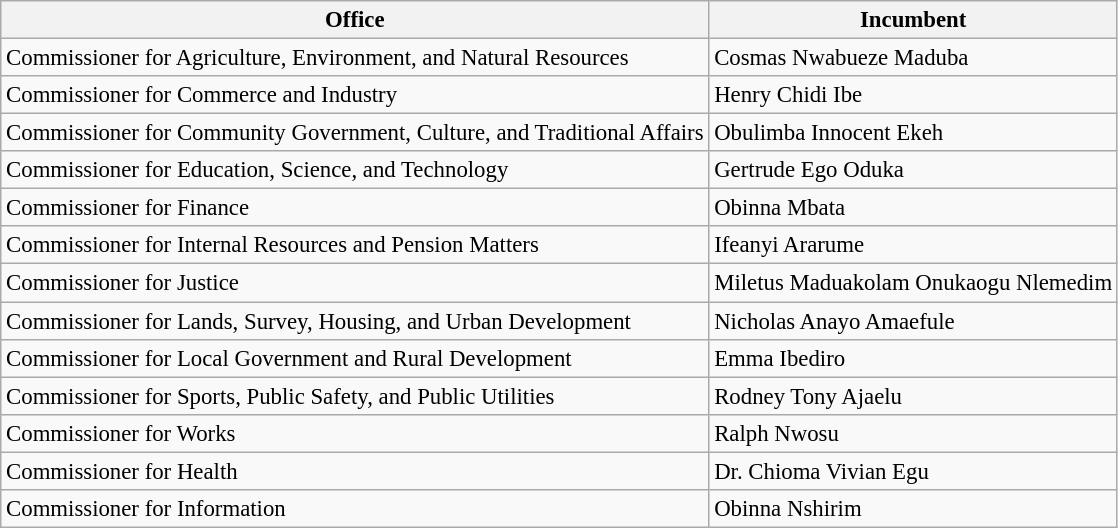<table class="wikitable" style="font-size: 95%;">
<tr>
<th>Office</th>
<th>Incumbent</th>
</tr>
<tr>
<td>Commissioner for Agriculture, Environment, and Natural Resources</td>
<td>Cosmas Nwabueze Maduba</td>
</tr>
<tr>
<td>Commissioner for Commerce and Industry</td>
<td>Henry Chidi Ibe</td>
</tr>
<tr>
<td>Commissioner for Community Government, Culture, and Traditional Affairs</td>
<td>Obulimba Innocent Ekeh</td>
</tr>
<tr>
<td>Commissioner for Education, Science, and Technology</td>
<td>Gertrude Ego Oduka</td>
</tr>
<tr>
<td>Commissioner for Finance</td>
<td>Obinna Mbata</td>
</tr>
<tr>
<td>Commissioner for Internal Resources and Pension Matters</td>
<td>Ifeanyi Ararume</td>
</tr>
<tr>
<td>Commissioner for Justice</td>
<td>Miletus Maduakolam Onukaogu Nlemedim</td>
</tr>
<tr>
<td>Commissioner for Lands, Survey, Housing, and Urban Development</td>
<td>Nicholas Anayo Amaefule</td>
</tr>
<tr>
<td>Commissioner for Local Government and Rural Development</td>
<td>Emma Ibediro</td>
</tr>
<tr>
<td>Commissioner for Sports, Public Safety, and Public Utilities</td>
<td>Rodney Tony Ajaelu</td>
</tr>
<tr>
<td>Commissioner for Works</td>
<td>Ralph Nwosu</td>
</tr>
<tr>
<td>Commissioner for Health</td>
<td>Dr. Chioma Vivian Egu</td>
</tr>
<tr>
<td>Commissioner for Information</td>
<td>Obinna Nshirim</td>
</tr>
</table>
